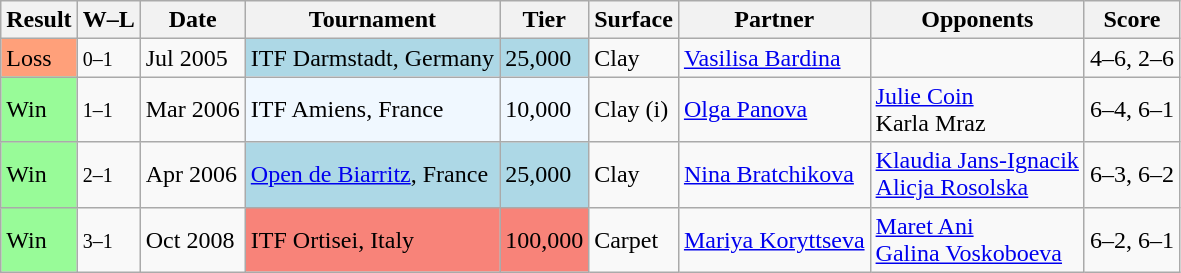<table class="sortable wikitable">
<tr>
<th>Result</th>
<th class="unsortable">W–L</th>
<th>Date</th>
<th>Tournament</th>
<th>Tier</th>
<th>Surface</th>
<th>Partner</th>
<th>Opponents</th>
<th class="unsortable">Score</th>
</tr>
<tr>
<td style="background:#ffa07a;">Loss</td>
<td><small>0–1</small></td>
<td>Jul 2005</td>
<td style="background:lightblue;">ITF Darmstadt, Germany</td>
<td style="background:lightblue;">25,000</td>
<td>Clay</td>
<td> <a href='#'>Vasilisa Bardina</a></td>
<td></td>
<td>4–6, 2–6</td>
</tr>
<tr>
<td style="background:#98fb98;">Win</td>
<td><small>1–1</small></td>
<td>Mar 2006</td>
<td bgcolor=f0f8ff>ITF Amiens, France</td>
<td bgcolor=f0f8ff>10,000</td>
<td>Clay (i)</td>
<td> <a href='#'>Olga Panova</a></td>
<td> <a href='#'>Julie Coin</a> <br>  Karla Mraz</td>
<td>6–4, 6–1</td>
</tr>
<tr>
<td style="background:#98fb98;">Win</td>
<td><small>2–1</small></td>
<td>Apr 2006</td>
<td style="background:lightblue;"><a href='#'>Open de Biarritz</a>, France</td>
<td style="background:lightblue;">25,000</td>
<td>Clay</td>
<td> <a href='#'>Nina Bratchikova</a></td>
<td> <a href='#'>Klaudia Jans-Ignacik</a> <br>  <a href='#'>Alicja Rosolska</a></td>
<td>6–3, 6–2</td>
</tr>
<tr>
<td style="background:#98fb98;">Win</td>
<td><small>3–1</small></td>
<td>Oct 2008</td>
<td style="background:#f88379;">ITF Ortisei, Italy</td>
<td style="background:#f88379;">100,000</td>
<td>Carpet</td>
<td> <a href='#'>Mariya Koryttseva</a></td>
<td> <a href='#'>Maret Ani</a> <br>  <a href='#'>Galina Voskoboeva</a></td>
<td>6–2, 6–1</td>
</tr>
</table>
